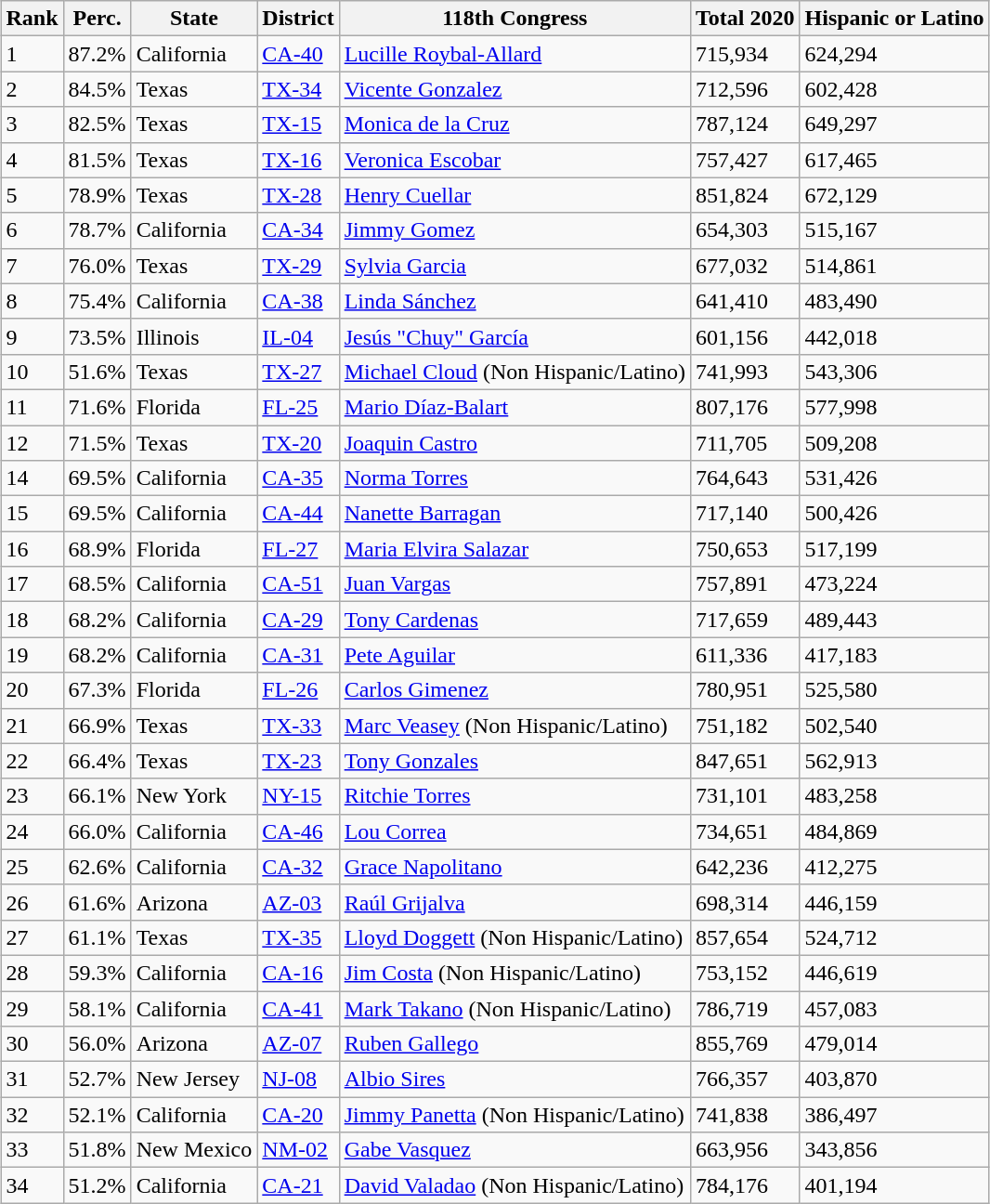<table class="wikitable sortable" border="1" style="margin: 1em auto 1em auto">
<tr>
<th>Rank</th>
<th>Perc.</th>
<th>State</th>
<th>District</th>
<th>118th Congress</th>
<th>Total 2020</th>
<th>Hispanic or Latino</th>
</tr>
<tr>
<td>1</td>
<td>87.2%</td>
<td>California</td>
<td><a href='#'>CA-40</a></td>
<td><a href='#'>Lucille Roybal-Allard</a></td>
<td>715,934</td>
<td>624,294</td>
</tr>
<tr>
<td>2</td>
<td>84.5%</td>
<td>Texas</td>
<td><a href='#'>TX-34</a></td>
<td><a href='#'>Vicente Gonzalez</a></td>
<td>712,596</td>
<td>602,428</td>
</tr>
<tr>
<td>3</td>
<td>82.5%</td>
<td>Texas</td>
<td><a href='#'>TX-15</a></td>
<td><a href='#'>Monica de la Cruz</a></td>
<td>787,124</td>
<td>649,297</td>
</tr>
<tr>
<td>4</td>
<td>81.5%</td>
<td>Texas</td>
<td><a href='#'>TX-16</a></td>
<td><a href='#'>Veronica Escobar</a></td>
<td>757,427</td>
<td>617,465</td>
</tr>
<tr>
<td>5</td>
<td>78.9%</td>
<td>Texas</td>
<td><a href='#'>TX-28</a></td>
<td><a href='#'>Henry Cuellar</a></td>
<td>851,824</td>
<td>672,129</td>
</tr>
<tr>
<td>6</td>
<td>78.7%</td>
<td>California</td>
<td><a href='#'>CA-34</a></td>
<td><a href='#'>Jimmy Gomez</a></td>
<td>654,303</td>
<td>515,167</td>
</tr>
<tr>
<td>7</td>
<td>76.0%</td>
<td>Texas</td>
<td><a href='#'>TX-29</a></td>
<td><a href='#'>Sylvia Garcia</a></td>
<td>677,032</td>
<td>514,861</td>
</tr>
<tr>
<td>8</td>
<td>75.4%</td>
<td>California</td>
<td><a href='#'>CA-38</a></td>
<td><a href='#'>Linda Sánchez</a></td>
<td>641,410</td>
<td>483,490</td>
</tr>
<tr>
<td>9</td>
<td>73.5%</td>
<td>Illinois</td>
<td><a href='#'>IL-04</a></td>
<td><a href='#'>Jesús "Chuy" García</a></td>
<td>601,156</td>
<td>442,018</td>
</tr>
<tr>
<td>10</td>
<td>51.6%</td>
<td>Texas</td>
<td><a href='#'>TX-27</a></td>
<td><a href='#'>Michael Cloud</a> (Non Hispanic/Latino)</td>
<td>741,993</td>
<td>543,306</td>
</tr>
<tr>
<td>11</td>
<td>71.6%</td>
<td>Florida</td>
<td><a href='#'>FL-25</a></td>
<td><a href='#'>Mario Díaz-Balart</a></td>
<td>807,176</td>
<td>577,998</td>
</tr>
<tr>
<td>12</td>
<td>71.5%</td>
<td>Texas</td>
<td><a href='#'>TX-20</a></td>
<td><a href='#'>Joaquin Castro</a></td>
<td>711,705</td>
<td>509,208</td>
</tr>
<tr>
<td>14</td>
<td>69.5%</td>
<td>California</td>
<td><a href='#'>CA-35</a></td>
<td><a href='#'>Norma Torres</a></td>
<td>764,643</td>
<td>531,426</td>
</tr>
<tr>
<td>15</td>
<td>69.5%</td>
<td>California</td>
<td><a href='#'>CA-44</a></td>
<td><a href='#'>Nanette Barragan</a></td>
<td>717,140</td>
<td>500,426</td>
</tr>
<tr>
<td>16</td>
<td>68.9%</td>
<td>Florida</td>
<td><a href='#'>FL-27</a></td>
<td><a href='#'>Maria Elvira Salazar</a></td>
<td>750,653</td>
<td>517,199</td>
</tr>
<tr>
<td>17</td>
<td>68.5%</td>
<td>California</td>
<td><a href='#'>CA-51</a></td>
<td><a href='#'>Juan Vargas</a></td>
<td>757,891</td>
<td>473,224</td>
</tr>
<tr>
<td>18</td>
<td>68.2%</td>
<td>California</td>
<td><a href='#'>CA-29</a></td>
<td><a href='#'>Tony Cardenas</a></td>
<td>717,659</td>
<td>489,443</td>
</tr>
<tr>
<td>19</td>
<td>68.2%</td>
<td>California</td>
<td><a href='#'>CA-31</a></td>
<td><a href='#'>Pete Aguilar</a></td>
<td>611,336</td>
<td>417,183</td>
</tr>
<tr>
<td>20</td>
<td>67.3%</td>
<td>Florida</td>
<td><a href='#'>FL-26</a></td>
<td><a href='#'>Carlos Gimenez</a></td>
<td>780,951</td>
<td>525,580</td>
</tr>
<tr>
<td>21</td>
<td>66.9%</td>
<td>Texas</td>
<td><a href='#'>TX-33</a></td>
<td><a href='#'>Marc Veasey</a> (Non Hispanic/Latino)</td>
<td>751,182</td>
<td>502,540</td>
</tr>
<tr>
<td>22</td>
<td>66.4%</td>
<td>Texas</td>
<td><a href='#'>TX-23</a></td>
<td><a href='#'>Tony Gonzales</a></td>
<td>847,651</td>
<td>562,913</td>
</tr>
<tr>
<td>23</td>
<td>66.1%</td>
<td>New York</td>
<td><a href='#'>NY-15</a></td>
<td><a href='#'>Ritchie Torres</a></td>
<td>731,101</td>
<td>483,258</td>
</tr>
<tr>
<td>24</td>
<td>66.0%</td>
<td>California</td>
<td><a href='#'>CA-46</a></td>
<td><a href='#'>Lou Correa</a></td>
<td>734,651</td>
<td>484,869</td>
</tr>
<tr>
<td>25</td>
<td>62.6%</td>
<td>California</td>
<td><a href='#'>CA-32</a></td>
<td><a href='#'>Grace Napolitano</a></td>
<td>642,236</td>
<td>412,275</td>
</tr>
<tr>
<td>26</td>
<td>61.6%</td>
<td>Arizona</td>
<td><a href='#'>AZ-03</a></td>
<td><a href='#'>Raúl Grijalva</a></td>
<td>698,314</td>
<td>446,159</td>
</tr>
<tr>
<td>27</td>
<td>61.1%</td>
<td>Texas</td>
<td><a href='#'>TX-35</a></td>
<td><a href='#'>Lloyd Doggett</a> (Non Hispanic/Latino)</td>
<td>857,654</td>
<td>524,712</td>
</tr>
<tr>
<td>28</td>
<td>59.3%</td>
<td>California</td>
<td><a href='#'>CA-16</a></td>
<td><a href='#'>Jim Costa</a> (Non Hispanic/Latino)</td>
<td>753,152</td>
<td>446,619</td>
</tr>
<tr>
<td>29</td>
<td>58.1%</td>
<td>California</td>
<td><a href='#'>CA-41</a></td>
<td><a href='#'>Mark Takano</a>	(Non Hispanic/Latino)</td>
<td>786,719</td>
<td>457,083</td>
</tr>
<tr>
<td>30</td>
<td>56.0%</td>
<td>Arizona</td>
<td><a href='#'>AZ-07</a></td>
<td><a href='#'>Ruben Gallego</a></td>
<td>855,769</td>
<td>479,014</td>
</tr>
<tr>
<td>31</td>
<td>52.7%</td>
<td>New Jersey</td>
<td><a href='#'>NJ-08</a></td>
<td><a href='#'>Albio Sires</a></td>
<td>766,357</td>
<td>403,870</td>
</tr>
<tr>
<td>32</td>
<td>52.1%</td>
<td>California</td>
<td><a href='#'>CA-20</a></td>
<td><a href='#'>Jimmy Panetta</a> (Non Hispanic/Latino)</td>
<td>741,838</td>
<td>386,497</td>
</tr>
<tr>
<td>33</td>
<td>51.8%</td>
<td>New Mexico</td>
<td><a href='#'>NM-02</a></td>
<td><a href='#'>Gabe Vasquez</a></td>
<td>663,956</td>
<td>343,856</td>
</tr>
<tr>
<td>34</td>
<td>51.2%</td>
<td>California</td>
<td><a href='#'>CA-21</a></td>
<td><a href='#'>David Valadao</a> (Non Hispanic/Latino)</td>
<td>784,176</td>
<td>401,194</td>
</tr>
</table>
